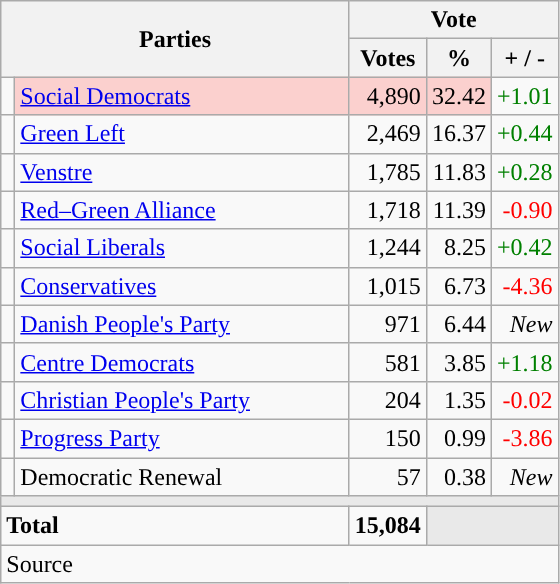<table class="wikitable" style="text-align:right;">
<tr>
<th style="text-align:centre;" rowspan="2" colspan="2" width="225">Parties</th>
<th colspan="3">Vote</th>
</tr>
<tr>
<th width="15">Votes</th>
<th width="15">%</th>
<th width="15">+ / -</th>
</tr>
<tr>
<td width="2" style="color:inherit;background:"></td>
<td bgcolor=#fbd0ce  align="left"><a href='#'>Social Democrats</a></td>
<td bgcolor=#fbd0ce>4,890</td>
<td bgcolor=#fbd0ce>32.42</td>
<td style=color:green;>+1.01</td>
</tr>
<tr>
<td width="2" style="color:inherit;background:"></td>
<td align="left"><a href='#'>Green Left</a></td>
<td>2,469</td>
<td>16.37</td>
<td style=color:green;>+0.44</td>
</tr>
<tr>
<td width="2" style="color:inherit;background:"></td>
<td align="left"><a href='#'>Venstre</a></td>
<td>1,785</td>
<td>11.83</td>
<td style=color:green;>+0.28</td>
</tr>
<tr>
<td width="2" style="color:inherit;background:"></td>
<td align="left"><a href='#'>Red–Green Alliance</a></td>
<td>1,718</td>
<td>11.39</td>
<td style=color:red;>-0.90</td>
</tr>
<tr>
<td width="2" style="color:inherit;background:"></td>
<td align="left"><a href='#'>Social Liberals</a></td>
<td>1,244</td>
<td>8.25</td>
<td style=color:green;>+0.42</td>
</tr>
<tr>
<td width="2" style="color:inherit;background:"></td>
<td align="left"><a href='#'>Conservatives</a></td>
<td>1,015</td>
<td>6.73</td>
<td style=color:red;>-4.36</td>
</tr>
<tr>
<td width="2" style="color:inherit;background:"></td>
<td align="left"><a href='#'>Danish People's Party</a></td>
<td>971</td>
<td>6.44</td>
<td><em>New</em></td>
</tr>
<tr>
<td width="2" style="color:inherit;background:"></td>
<td align="left"><a href='#'>Centre Democrats</a></td>
<td>581</td>
<td>3.85</td>
<td style=color:green;>+1.18</td>
</tr>
<tr>
<td width="2" style="color:inherit;background:"></td>
<td align="left"><a href='#'>Christian People's Party</a></td>
<td>204</td>
<td>1.35</td>
<td style=color:red;>-0.02</td>
</tr>
<tr>
<td width="2" style="color:inherit;background:"></td>
<td align="left"><a href='#'>Progress Party</a></td>
<td>150</td>
<td>0.99</td>
<td style=color:red;>-3.86</td>
</tr>
<tr>
<td width="2" style="color:inherit;background:"></td>
<td align="left">Democratic Renewal</td>
<td>57</td>
<td>0.38</td>
<td><em>New</em></td>
</tr>
<tr>
<td colspan="7" bgcolor="#E9E9E9"></td>
</tr>
<tr>
<td align="left" colspan="2"><strong>Total</strong></td>
<td><strong>15,084</strong></td>
<td bgcolor="#E9E9E9" colspan="2"></td>
</tr>
<tr>
<td align="left" colspan="6">Source</td>
</tr>
</table>
